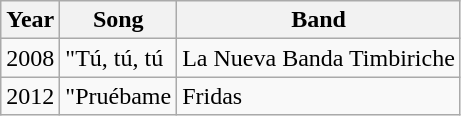<table class="wikitable">
<tr>
<th>Year</th>
<th>Song</th>
<th>Band</th>
</tr>
<tr>
<td>2008</td>
<td>"Tú, tú, tú</td>
<td>La Nueva Banda Timbiriche</td>
</tr>
<tr>
<td>2012</td>
<td>"Pruébame</td>
<td>Fridas</td>
</tr>
</table>
